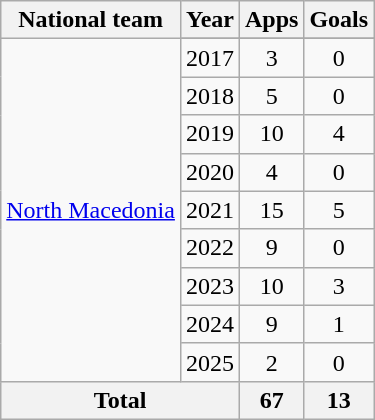<table class="wikitable" style="text-align:center">
<tr>
<th>National team</th>
<th>Year</th>
<th>Apps</th>
<th>Goals</th>
</tr>
<tr>
<td rowspan="10"><a href='#'>North Macedonia</a></td>
</tr>
<tr>
<td>2017</td>
<td>3</td>
<td>0</td>
</tr>
<tr>
<td>2018</td>
<td>5</td>
<td>0</td>
</tr>
<tr>
<td>2019</td>
<td>10</td>
<td>4</td>
</tr>
<tr>
<td>2020</td>
<td>4</td>
<td>0</td>
</tr>
<tr>
<td>2021</td>
<td>15</td>
<td>5</td>
</tr>
<tr>
<td>2022</td>
<td>9</td>
<td>0</td>
</tr>
<tr>
<td>2023</td>
<td>10</td>
<td>3</td>
</tr>
<tr>
<td>2024</td>
<td>9</td>
<td>1</td>
</tr>
<tr>
<td>2025</td>
<td>2</td>
<td>0</td>
</tr>
<tr>
<th colspan="2">Total</th>
<th>67</th>
<th>13</th>
</tr>
</table>
